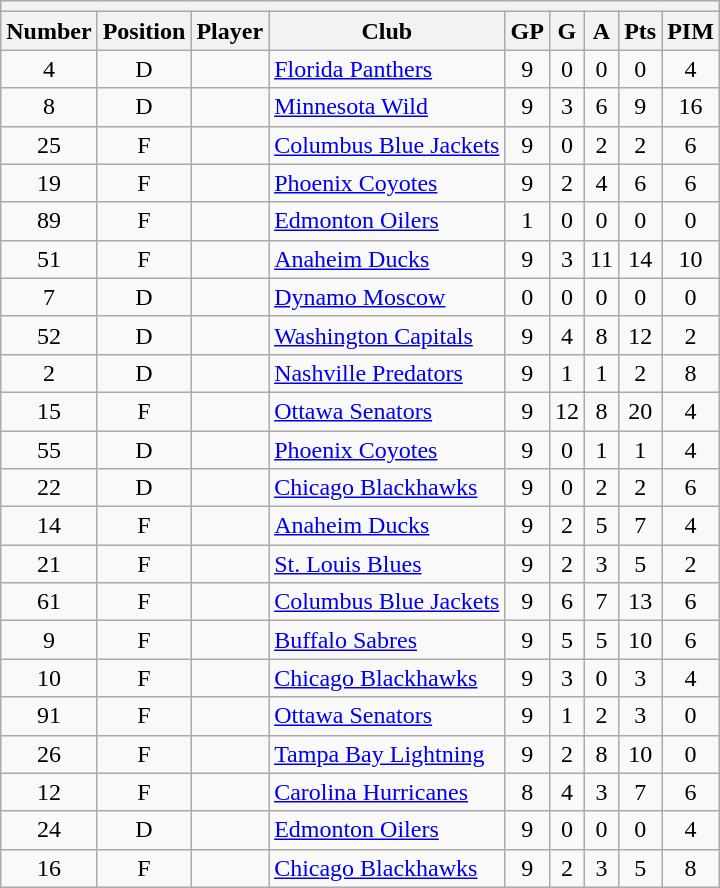<table class="wikitable sortable" style="text-align: center;">
<tr>
<th colspan="9"></th>
</tr>
<tr>
<th>Number</th>
<th>Position</th>
<th>Player</th>
<th>Club</th>
<th>GP</th>
<th>G</th>
<th>A</th>
<th>Pts</th>
<th>PIM</th>
</tr>
<tr>
<td>4</td>
<td>D</td>
<td align="left"></td>
<td align="left"><a href='#'>Florida Panthers</a></td>
<td>9</td>
<td>0</td>
<td>0</td>
<td>0</td>
<td>4</td>
</tr>
<tr>
<td>8</td>
<td>D</td>
<td align="left"></td>
<td align="left"><a href='#'>Minnesota Wild</a></td>
<td>9</td>
<td>3</td>
<td>6</td>
<td>9</td>
<td>16</td>
</tr>
<tr>
<td>25</td>
<td>F</td>
<td align="left"></td>
<td align="left"><a href='#'>Columbus Blue Jackets</a></td>
<td>9</td>
<td>0</td>
<td>2</td>
<td>2</td>
<td>6</td>
</tr>
<tr>
<td>19</td>
<td>F</td>
<td align="left"></td>
<td align="left"><a href='#'>Phoenix Coyotes</a></td>
<td>9</td>
<td>2</td>
<td>4</td>
<td>6</td>
<td>6</td>
</tr>
<tr>
<td>89</td>
<td>F</td>
<td align="left"></td>
<td align="left"><a href='#'>Edmonton Oilers</a></td>
<td>1</td>
<td>0</td>
<td>0</td>
<td>0</td>
<td>0</td>
</tr>
<tr>
<td>51</td>
<td>F</td>
<td align="left"></td>
<td align="left"><a href='#'>Anaheim Ducks</a></td>
<td>9</td>
<td>3</td>
<td>11</td>
<td>14</td>
<td>10</td>
</tr>
<tr>
<td>7</td>
<td>D</td>
<td align="left"></td>
<td align="left"><a href='#'>Dynamo Moscow</a></td>
<td>0</td>
<td>0</td>
<td>0</td>
<td>0</td>
<td>0</td>
</tr>
<tr>
<td>52</td>
<td>D</td>
<td align="left"></td>
<td align="left"><a href='#'>Washington Capitals</a></td>
<td>9</td>
<td>4</td>
<td>8</td>
<td>12</td>
<td>2</td>
</tr>
<tr>
<td>2</td>
<td>D</td>
<td align="left"></td>
<td align="left"><a href='#'>Nashville Predators</a></td>
<td>9</td>
<td>1</td>
<td>1</td>
<td>2</td>
<td>8</td>
</tr>
<tr>
<td>15</td>
<td>F</td>
<td align="left"></td>
<td align="left"><a href='#'>Ottawa Senators</a></td>
<td>9</td>
<td>12</td>
<td>8</td>
<td>20</td>
<td>4</td>
</tr>
<tr>
<td>55</td>
<td>D</td>
<td align="left"></td>
<td align="left"><a href='#'>Phoenix Coyotes</a></td>
<td>9</td>
<td>0</td>
<td>1</td>
<td>1</td>
<td>4</td>
</tr>
<tr>
<td>22</td>
<td>D</td>
<td align="left"></td>
<td align="left"><a href='#'>Chicago Blackhawks</a></td>
<td>9</td>
<td>0</td>
<td>2</td>
<td>2</td>
<td>6</td>
</tr>
<tr>
<td>14</td>
<td>F</td>
<td align="left"></td>
<td align="left"><a href='#'>Anaheim Ducks</a></td>
<td>9</td>
<td>2</td>
<td>5</td>
<td>7</td>
<td>4</td>
</tr>
<tr>
<td>21</td>
<td>F</td>
<td align="left"></td>
<td align="left"><a href='#'>St. Louis Blues</a></td>
<td>9</td>
<td>2</td>
<td>3</td>
<td>5</td>
<td>2</td>
</tr>
<tr>
<td>61</td>
<td>F</td>
<td align="left"></td>
<td align="left"><a href='#'>Columbus Blue Jackets</a></td>
<td>9</td>
<td>6</td>
<td>7</td>
<td>13</td>
<td>6</td>
</tr>
<tr>
<td>9</td>
<td>F</td>
<td align="left"></td>
<td align="left"><a href='#'>Buffalo Sabres</a></td>
<td>9</td>
<td>5</td>
<td>5</td>
<td>10</td>
<td>6</td>
</tr>
<tr>
<td>10</td>
<td>F</td>
<td align="left"></td>
<td align="left"><a href='#'>Chicago Blackhawks</a></td>
<td>9</td>
<td>3</td>
<td>0</td>
<td>3</td>
<td>4</td>
</tr>
<tr>
<td>91</td>
<td>F</td>
<td align="left"></td>
<td align="left"><a href='#'>Ottawa Senators</a></td>
<td>9</td>
<td>1</td>
<td>2</td>
<td>3</td>
<td>0</td>
</tr>
<tr>
<td>26</td>
<td>F</td>
<td align="left"></td>
<td align="left"><a href='#'>Tampa Bay Lightning</a></td>
<td>9</td>
<td>2</td>
<td>8</td>
<td>10</td>
<td>0</td>
</tr>
<tr>
<td>12</td>
<td>F</td>
<td align="left"></td>
<td align="left"><a href='#'>Carolina Hurricanes</a></td>
<td>8</td>
<td>4</td>
<td>3</td>
<td>7</td>
<td>6</td>
</tr>
<tr>
<td>24</td>
<td>D</td>
<td align="left"></td>
<td align="left"><a href='#'>Edmonton Oilers</a></td>
<td>9</td>
<td>0</td>
<td>0</td>
<td>0</td>
<td>4</td>
</tr>
<tr>
<td>16</td>
<td>F</td>
<td align="left"></td>
<td align="left"><a href='#'>Chicago Blackhawks</a></td>
<td>9</td>
<td>2</td>
<td>3</td>
<td>5</td>
<td>8</td>
</tr>
</table>
